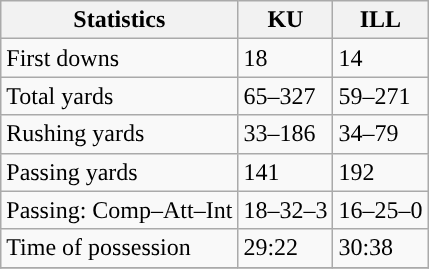<table class="wikitable" style="float: left;">
<tr>
<th>Statistics</th>
<th>KU</th>
<th>ILL</th>
</tr>
<tr>
<td>First downs</td>
<td>18</td>
<td>14</td>
</tr>
<tr>
<td>Total yards</td>
<td>65–327</td>
<td>59–271</td>
</tr>
<tr>
<td>Rushing yards</td>
<td>33–186</td>
<td>34–79</td>
</tr>
<tr>
<td>Passing yards</td>
<td>141</td>
<td>192</td>
</tr>
<tr>
<td>Passing: Comp–Att–Int</td>
<td>18–32–3</td>
<td>16–25–0</td>
</tr>
<tr>
<td>Time of possession</td>
<td>29:22</td>
<td>30:38</td>
</tr>
<tr>
</tr>
</table>
